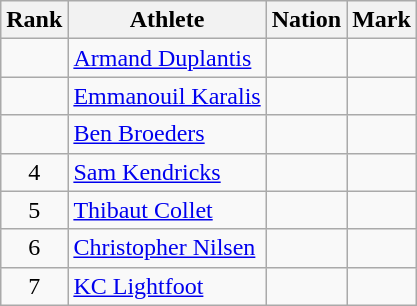<table class="wikitable">
<tr>
<th scope="col">Rank</th>
<th scope="col">Athlete</th>
<th scope="col">Nation</th>
<th scope="col">Mark</th>
</tr>
<tr>
<td align=center></td>
<td><a href='#'>Armand Duplantis</a></td>
<td></td>
<td></td>
</tr>
<tr>
<td align=center></td>
<td><a href='#'>Emmanouil Karalis</a></td>
<td></td>
<td></td>
</tr>
<tr>
<td align=center></td>
<td><a href='#'>Ben Broeders</a></td>
<td></td>
<td></td>
</tr>
<tr>
<td align=center>4</td>
<td><a href='#'>Sam Kendricks</a></td>
<td></td>
<td></td>
</tr>
<tr>
<td align=center>5</td>
<td><a href='#'>Thibaut Collet</a></td>
<td></td>
<td></td>
</tr>
<tr>
<td align=center>6</td>
<td><a href='#'>Christopher Nilsen</a></td>
<td></td>
<td></td>
</tr>
<tr>
<td align=center>7</td>
<td><a href='#'>KC Lightfoot</a></td>
<td></td>
<td></td>
</tr>
</table>
